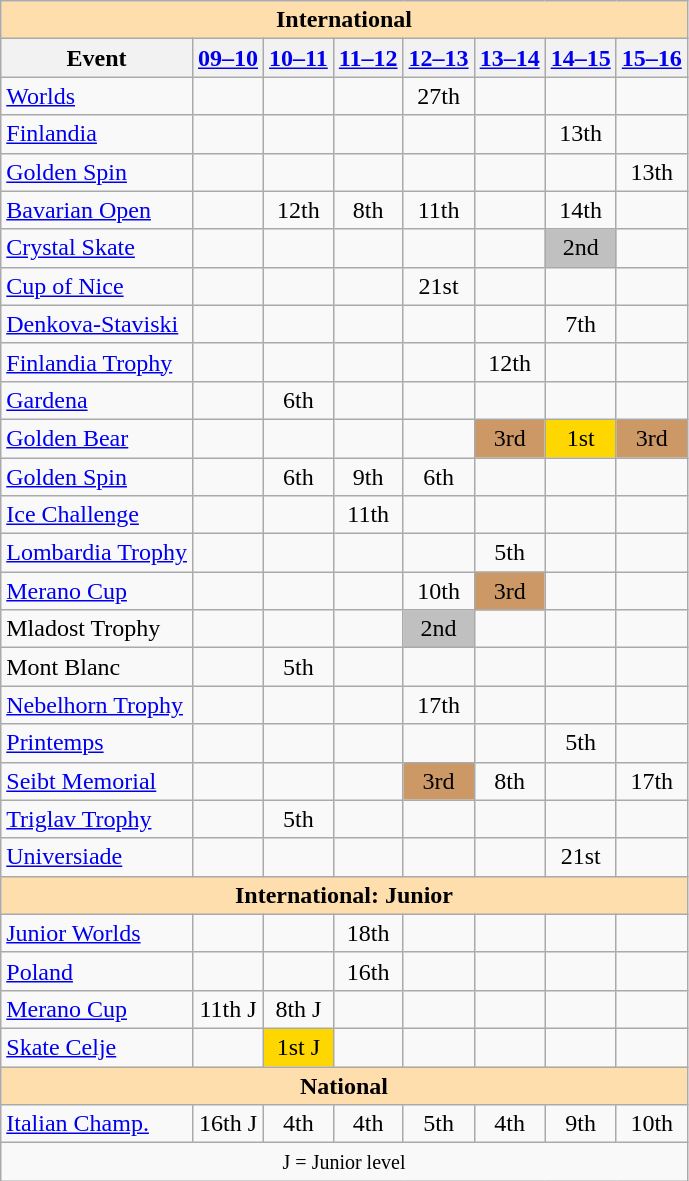<table class="wikitable" style="text-align:center">
<tr>
<th style="background-color: #ffdead; " colspan=8 align=center>International</th>
</tr>
<tr>
<th>Event</th>
<th><a href='#'>09–10</a></th>
<th><a href='#'>10–11</a></th>
<th><a href='#'>11–12</a></th>
<th><a href='#'>12–13</a></th>
<th><a href='#'>13–14</a></th>
<th><a href='#'>14–15</a></th>
<th><a href='#'>15–16</a></th>
</tr>
<tr>
<td align=left><a href='#'>Worlds</a></td>
<td></td>
<td></td>
<td></td>
<td>27th</td>
<td></td>
<td></td>
<td></td>
</tr>
<tr>
<td align=left> <a href='#'>Finlandia</a></td>
<td></td>
<td></td>
<td></td>
<td></td>
<td></td>
<td>13th</td>
<td></td>
</tr>
<tr>
<td align=left> <a href='#'>Golden Spin</a></td>
<td></td>
<td></td>
<td></td>
<td></td>
<td></td>
<td></td>
<td>13th</td>
</tr>
<tr>
<td align=left><a href='#'>Bavarian Open</a></td>
<td></td>
<td>12th</td>
<td>8th</td>
<td>11th</td>
<td></td>
<td>14th</td>
<td></td>
</tr>
<tr>
<td align=left><a href='#'>Crystal Skate</a></td>
<td></td>
<td></td>
<td></td>
<td></td>
<td></td>
<td bgcolor=silver>2nd</td>
<td></td>
</tr>
<tr>
<td align=left><a href='#'>Cup of Nice</a></td>
<td></td>
<td></td>
<td></td>
<td>21st</td>
<td></td>
<td></td>
<td></td>
</tr>
<tr>
<td align=left><a href='#'>Denkova-Staviski</a></td>
<td></td>
<td></td>
<td></td>
<td></td>
<td></td>
<td>7th</td>
<td></td>
</tr>
<tr>
<td align=left><a href='#'>Finlandia Trophy</a></td>
<td></td>
<td></td>
<td></td>
<td></td>
<td>12th</td>
<td></td>
<td></td>
</tr>
<tr>
<td align=left><a href='#'>Gardena</a></td>
<td></td>
<td>6th</td>
<td></td>
<td></td>
<td></td>
<td></td>
<td></td>
</tr>
<tr>
<td align=left><a href='#'>Golden Bear</a></td>
<td></td>
<td></td>
<td></td>
<td></td>
<td bgcolor=cc9966>3rd</td>
<td bgcolor=gold>1st</td>
<td bgcolor=cc9966>3rd</td>
</tr>
<tr>
<td align=left><a href='#'>Golden Spin</a></td>
<td></td>
<td>6th</td>
<td>9th</td>
<td>6th</td>
<td></td>
<td></td>
<td></td>
</tr>
<tr>
<td align=left><a href='#'>Ice Challenge</a></td>
<td></td>
<td></td>
<td>11th</td>
<td></td>
<td></td>
<td></td>
<td></td>
</tr>
<tr>
<td align=left><a href='#'>Lombardia Trophy</a></td>
<td></td>
<td></td>
<td></td>
<td></td>
<td>5th</td>
<td></td>
<td></td>
</tr>
<tr>
<td align=left><a href='#'>Merano Cup</a></td>
<td></td>
<td></td>
<td></td>
<td>10th</td>
<td bgcolor=cc9966>3rd</td>
<td></td>
<td></td>
</tr>
<tr>
<td align=left>Mladost Trophy</td>
<td></td>
<td></td>
<td></td>
<td bgcolor=silver>2nd</td>
<td></td>
<td></td>
<td></td>
</tr>
<tr>
<td align=left>Mont Blanc</td>
<td></td>
<td>5th</td>
<td></td>
<td></td>
<td></td>
<td></td>
<td></td>
</tr>
<tr>
<td align=left><a href='#'>Nebelhorn Trophy</a></td>
<td></td>
<td></td>
<td></td>
<td>17th</td>
<td></td>
<td></td>
<td></td>
</tr>
<tr>
<td align=left><a href='#'>Printemps</a></td>
<td></td>
<td></td>
<td></td>
<td></td>
<td></td>
<td>5th</td>
<td></td>
</tr>
<tr>
<td align=left><a href='#'>Seibt Memorial</a></td>
<td></td>
<td></td>
<td></td>
<td bgcolor=cc9966>3rd</td>
<td>8th</td>
<td></td>
<td>17th</td>
</tr>
<tr>
<td align=left><a href='#'>Triglav Trophy</a></td>
<td></td>
<td>5th</td>
<td></td>
<td></td>
<td></td>
<td></td>
<td></td>
</tr>
<tr>
<td align=left><a href='#'>Universiade</a></td>
<td></td>
<td></td>
<td></td>
<td></td>
<td></td>
<td>21st</td>
<td></td>
</tr>
<tr>
<th style="background-color: #ffdead; " colspan=8 align=center>International: Junior</th>
</tr>
<tr>
<td align=left><a href='#'>Junior Worlds</a></td>
<td></td>
<td></td>
<td>18th</td>
<td></td>
<td></td>
<td></td>
<td></td>
</tr>
<tr>
<td align=left> <a href='#'>Poland</a></td>
<td></td>
<td></td>
<td>16th</td>
<td></td>
<td></td>
<td></td>
<td></td>
</tr>
<tr>
<td align=left><a href='#'>Merano Cup</a></td>
<td>11th J</td>
<td>8th J</td>
<td></td>
<td></td>
<td></td>
<td></td>
<td></td>
</tr>
<tr>
<td align=left><a href='#'>Skate Celje</a></td>
<td></td>
<td bgcolor=gold>1st J</td>
<td></td>
<td></td>
<td></td>
<td></td>
<td></td>
</tr>
<tr>
<th style="background-color: #ffdead; " colspan=8 align=center>National</th>
</tr>
<tr>
<td align=left><a href='#'>Italian Champ.</a></td>
<td>16th J</td>
<td>4th</td>
<td>4th</td>
<td>5th</td>
<td>4th</td>
<td>9th</td>
<td>10th</td>
</tr>
<tr>
<td colspan=8 align=center><small> J = Junior level </small></td>
</tr>
</table>
